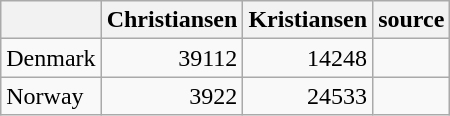<table class="wikitable">
<tr>
<th></th>
<th>Christiansen</th>
<th>Kristiansen</th>
<th>source</th>
</tr>
<tr>
<td>Denmark</td>
<td align="right">39112</td>
<td align="right">14248</td>
<td></td>
</tr>
<tr>
<td>Norway</td>
<td align="right">3922</td>
<td align="right">24533</td>
<td></td>
</tr>
</table>
